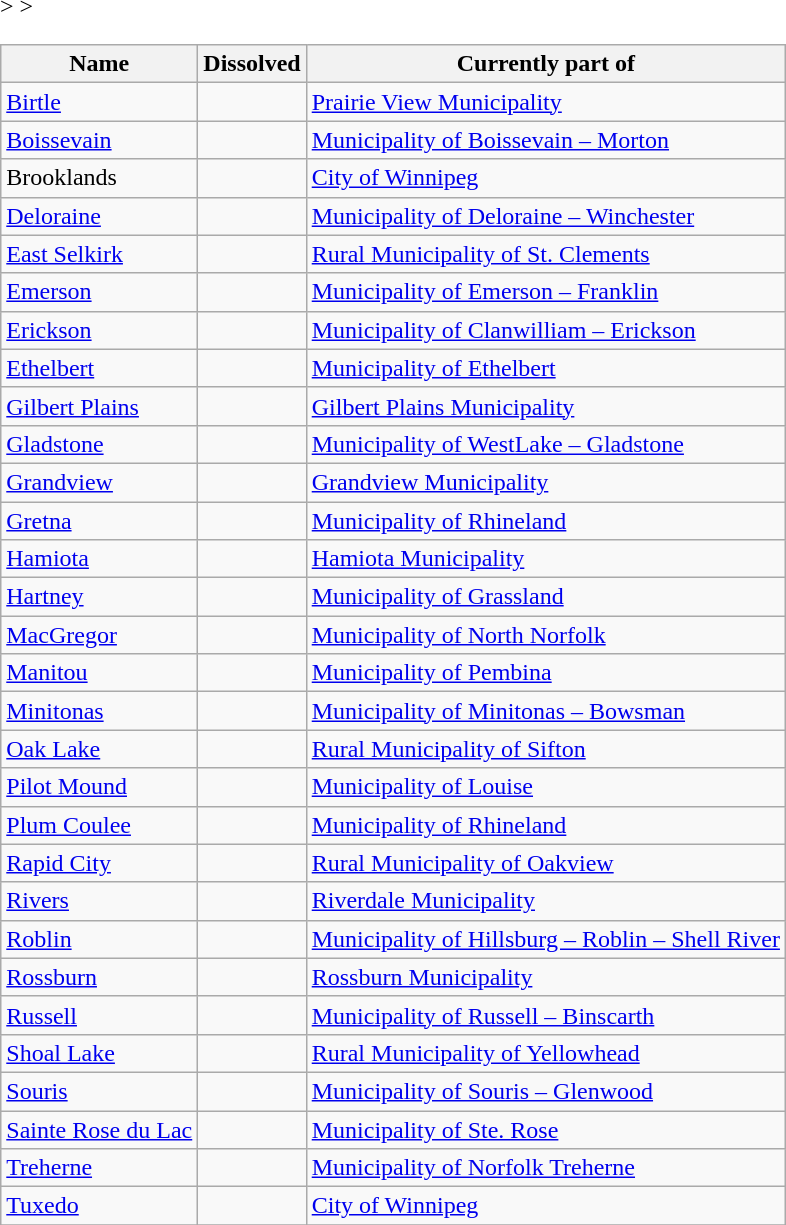<table class="wikitable sortable"<onlyinclude>>
<tr>
<th>Name</th>
<th>Dissolved</th>
<th>Currently part of</th>
</tr>
<tr>
<td><a href='#'>Birtle</a></td>
<td align=center></td>
<td><a href='#'>Prairie View Municipality</a></td>
</tr>
<tr>
<td><a href='#'>Boissevain</a></td>
<td align=center></td>
<td><a href='#'>Municipality of Boissevain – Morton</a></td>
</tr>
<tr>
<td>Brooklands</td>
<td align=center></td>
<td><a href='#'>City of Winnipeg</a></td>
</tr>
<tr>
<td><a href='#'>Deloraine</a></td>
<td align=center></td>
<td><a href='#'>Municipality of Deloraine – Winchester</a></td>
</tr>
<tr>
<td><a href='#'>East Selkirk</a></td>
<td align=center></td>
<td><a href='#'>Rural Municipality of St. Clements</a></td>
</tr>
<tr>
<td><a href='#'>Emerson</a></td>
<td align=center></td>
<td><a href='#'>Municipality of Emerson – Franklin</a></td>
</tr>
<tr>
<td><a href='#'>Erickson</a></td>
<td align=center></td>
<td><a href='#'>Municipality of Clanwilliam – Erickson</a></td>
</tr>
<tr>
<td><a href='#'>Ethelbert</a></td>
<td align=center></td>
<td><a href='#'>Municipality of Ethelbert</a></td>
</tr>
<tr>
<td><a href='#'>Gilbert Plains</a></td>
<td align=center></td>
<td><a href='#'>Gilbert Plains Municipality</a></td>
</tr>
<tr>
<td><a href='#'>Gladstone</a></td>
<td align=center></td>
<td><a href='#'>Municipality of WestLake – Gladstone</a></td>
</tr>
<tr>
<td><a href='#'>Grandview</a></td>
<td align=center></td>
<td><a href='#'>Grandview Municipality</a></td>
</tr>
<tr>
<td><a href='#'>Gretna</a></td>
<td align=center></td>
<td><a href='#'>Municipality of Rhineland</a></td>
</tr>
<tr>
<td><a href='#'>Hamiota</a></td>
<td align=center></td>
<td><a href='#'>Hamiota Municipality</a></td>
</tr>
<tr>
<td><a href='#'>Hartney</a></td>
<td align=center></td>
<td><a href='#'>Municipality of Grassland</a></td>
</tr>
<tr>
<td><a href='#'>MacGregor</a></td>
<td align=center></td>
<td><a href='#'>Municipality of North Norfolk</a></td>
</tr>
<tr>
<td><a href='#'>Manitou</a></td>
<td align=center></td>
<td><a href='#'>Municipality of Pembina</a></td>
</tr>
<tr>
<td><a href='#'>Minitonas</a></td>
<td align=center></td>
<td><a href='#'>Municipality of Minitonas – Bowsman</a></td>
</tr>
<tr>
<td><a href='#'>Oak Lake</a></td>
<td align=center></td>
<td><a href='#'>Rural Municipality of Sifton</a></td>
</tr>
<tr>
<td><a href='#'>Pilot Mound</a></td>
<td align=center></td>
<td><a href='#'>Municipality of Louise</a></td>
</tr>
<tr>
<td><a href='#'>Plum Coulee</a></td>
<td align=center></td>
<td><a href='#'>Municipality of Rhineland</a></td>
</tr>
<tr>
<td><a href='#'>Rapid City</a></td>
<td align=center></td>
<td><a href='#'>Rural Municipality of Oakview</a></td>
</tr>
<tr>
<td><a href='#'>Rivers</a></td>
<td align=center></td>
<td><a href='#'>Riverdale Municipality</a></td>
</tr>
<tr>
<td><a href='#'>Roblin</a></td>
<td align=center></td>
<td><a href='#'>Municipality of Hillsburg – Roblin – Shell River</a></td>
</tr>
<tr>
<td><a href='#'>Rossburn</a></td>
<td align=center></td>
<td><a href='#'>Rossburn Municipality</a></td>
</tr>
<tr>
<td><a href='#'>Russell</a></td>
<td align=center></td>
<td><a href='#'>Municipality of Russell – Binscarth</a></td>
</tr>
<tr>
<td><a href='#'>Shoal Lake</a></td>
<td align=center></td>
<td><a href='#'>Rural Municipality of Yellowhead</a></td>
</tr>
<tr>
<td><a href='#'>Souris</a></td>
<td align=center></td>
<td><a href='#'>Municipality of Souris – Glenwood</a></td>
</tr>
<tr>
<td><a href='#'>Sainte Rose du Lac</a></td>
<td align=center></td>
<td><a href='#'>Municipality of Ste. Rose</a></td>
</tr>
<tr>
<td><a href='#'>Treherne</a></td>
<td align=center></td>
<td><a href='#'>Municipality of Norfolk Treherne</a></td>
</tr>
<tr>
<td><a href='#'>Tuxedo</a></td>
<td align=center></td>
<td><a href='#'>City of Winnipeg</a></td>
</tr>
<tr </onlyinclude>>
</tr>
</table>
